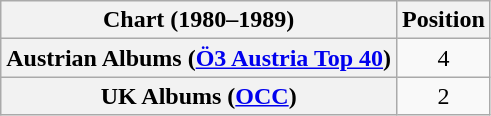<table class="wikitable plainrowheaders" style="text-align:center">
<tr>
<th>Chart (1980–1989)</th>
<th>Position</th>
</tr>
<tr>
<th scope="row">Austrian Albums (<a href='#'>Ö3 Austria Top 40</a>)</th>
<td>4</td>
</tr>
<tr>
<th scope="row">UK Albums (<a href='#'>OCC</a>)</th>
<td>2</td>
</tr>
</table>
